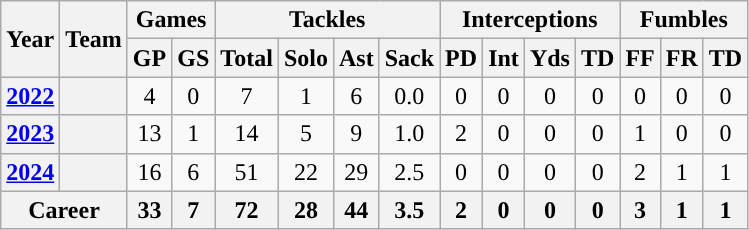<table class="wikitable" style="text-align:center;">
<tr>
<th rowspan="2">Year</th>
<th rowspan="2">Team</th>
<th colspan="2">Games</th>
<th colspan="4">Tackles</th>
<th colspan="4">Interceptions</th>
<th colspan="3">Fumbles</th>
</tr>
<tr>
<th>GP</th>
<th>GS</th>
<th>Total</th>
<th>Solo</th>
<th>Ast</th>
<th>Sack</th>
<th>PD</th>
<th>Int</th>
<th>Yds</th>
<th>TD</th>
<th>FF</th>
<th>FR</th>
<th>TD</th>
</tr>
<tr>
<th><a href='#'>2022</a></th>
<th><a href='#'></a></th>
<td>4</td>
<td>0</td>
<td>7</td>
<td>1</td>
<td>6</td>
<td>0.0</td>
<td>0</td>
<td>0</td>
<td>0</td>
<td>0</td>
<td>0</td>
<td>0</td>
<td>0</td>
</tr>
<tr>
<th><a href='#'>2023</a></th>
<th><a href='#'></a></th>
<td>13</td>
<td>1</td>
<td>14</td>
<td>5</td>
<td>9</td>
<td>1.0</td>
<td>2</td>
<td>0</td>
<td>0</td>
<td>0</td>
<td>1</td>
<td>0</td>
<td>0</td>
</tr>
<tr>
<th><a href='#'>2024</a></th>
<th><a href='#'></a></th>
<td>16</td>
<td>6</td>
<td>51</td>
<td>22</td>
<td>29</td>
<td>2.5</td>
<td>0</td>
<td>0</td>
<td>0</td>
<td>0</td>
<td>2</td>
<td>1</td>
<td>1</td>
</tr>
<tr>
<th align=center colspan="2">Career</th>
<th>33</th>
<th>7</th>
<th>72</th>
<th>28</th>
<th>44</th>
<th>3.5</th>
<th>2</th>
<th>0</th>
<th>0</th>
<th>0</th>
<th>3</th>
<th>1</th>
<th>1</th>
</tr>
</table>
